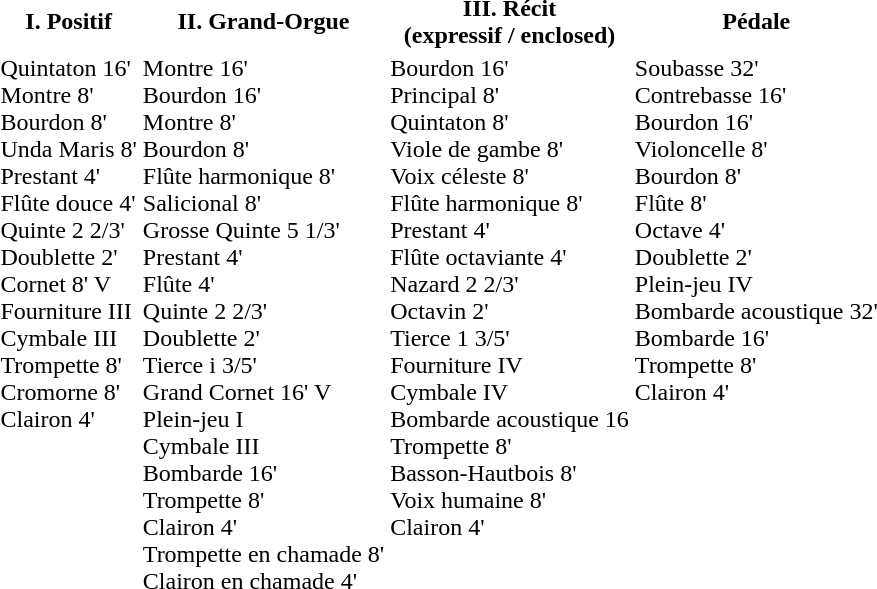<table>
<tr>
<th>I. Positif</th>
<th>II. Grand-Orgue</th>
<th>III. Récit<br>(expressif / enclosed)</th>
<th>Pédale</th>
</tr>
<tr style="vertical-align: top;">
<td>Quintaton 16'<br>Montre 8'<br>Bourdon 8'<br>Unda Maris 8'<br>Prestant 4'<br>Flûte douce 4'<br>Quinte 2 2/3'<br>Doublette 2'<br>Cornet 8' V<br>Fourniture III<br>Cymbale III<br>Trompette 8'<br>Cromorne 8'<br>Clairon 4'</td>
<td>Montre 16'<br>Bourdon 16'<br>Montre 8'<br>Bourdon 8'<br>Flûte harmonique 8'<br>Salicional 8'<br>Grosse Quinte 5 1/3'<br>Prestant 4'<br>Flûte 4'<br>Quinte 2 2/3'<br>Doublette 2'<br>Tierce	i 3/5'<br>Grand Cornet 16' V<br>Plein-jeu I<br>Cymbale III<br>Bombarde 16'<br>Trompette 8'<br>Clairon 4'<br>Trompette en chamade 8'<br>Clairon en chamade 4'</td>
<td>Bourdon 16'<br>Principal 8'<br>Quintaton 8'<br>Viole de gambe 8'<br>Voix céleste 8'<br>Flûte harmonique 8'<br>Prestant 4'<br>Flûte octaviante 4'<br>Nazard 2 2/3'<br>Octavin 2'<br>Tierce 1 3/5'<br>Fourniture IV<br>Cymbale IV<br>Bombarde acoustique 16<br>Trompette 8'<br>Basson-Hautbois 8'<br>Voix humaine 8'<br>Clairon 4'</td>
<td>Soubasse 32'<br>Contrebasse 16'<br>Bourdon 16'<br>Violoncelle 8'<br>Bourdon 8'<br>Flûte 8'<br>Octave 4'<br>Doublette 2'<br>Plein-jeu IV<br>Bombarde acoustique 32'<br>Bombarde 16'<br>Trompette 8'<br>Clairon 4'</td>
</tr>
</table>
